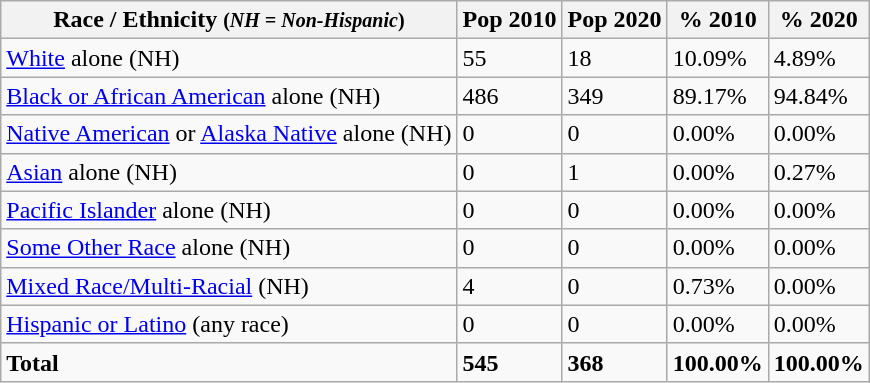<table class="wikitable">
<tr>
<th>Race / Ethnicity <small>(<em>NH = Non-Hispanic</em>)</small></th>
<th>Pop 2010</th>
<th>Pop 2020</th>
<th>% 2010</th>
<th>% 2020</th>
</tr>
<tr>
<td><a href='#'>White</a> alone (NH)</td>
<td>55</td>
<td>18</td>
<td>10.09%</td>
<td>4.89%</td>
</tr>
<tr>
<td><a href='#'>Black or African American</a> alone (NH)</td>
<td>486</td>
<td>349</td>
<td>89.17%</td>
<td>94.84%</td>
</tr>
<tr>
<td><a href='#'>Native American</a> or <a href='#'>Alaska Native</a> alone (NH)</td>
<td>0</td>
<td>0</td>
<td>0.00%</td>
<td>0.00%</td>
</tr>
<tr>
<td><a href='#'>Asian</a> alone (NH)</td>
<td>0</td>
<td>1</td>
<td>0.00%</td>
<td>0.27%</td>
</tr>
<tr>
<td><a href='#'>Pacific Islander</a> alone (NH)</td>
<td>0</td>
<td>0</td>
<td>0.00%</td>
<td>0.00%</td>
</tr>
<tr>
<td><a href='#'>Some Other Race</a> alone (NH)</td>
<td>0</td>
<td>0</td>
<td>0.00%</td>
<td>0.00%</td>
</tr>
<tr>
<td><a href='#'>Mixed Race/Multi-Racial</a> (NH)</td>
<td>4</td>
<td>0</td>
<td>0.73%</td>
<td>0.00%</td>
</tr>
<tr>
<td><a href='#'>Hispanic or Latino</a> (any race)</td>
<td>0</td>
<td>0</td>
<td>0.00%</td>
<td>0.00%</td>
</tr>
<tr>
<td><strong>Total</strong></td>
<td><strong>545</strong></td>
<td><strong>368</strong></td>
<td><strong>100.00%</strong></td>
<td><strong>100.00%</strong></td>
</tr>
</table>
